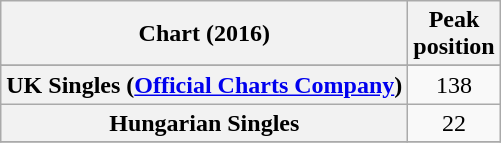<table class="wikitable plainrowheaders sortable">
<tr>
<th scope="col">Chart (2016)</th>
<th scope="col">Peak<br>position</th>
</tr>
<tr>
</tr>
<tr>
</tr>
<tr>
</tr>
<tr>
</tr>
<tr>
</tr>
<tr>
<th scope="row">UK Singles (<a href='#'>Official Charts Company</a>)</th>
<td style="text-align:center;">138</td>
</tr>
<tr>
<th scope="row">Hungarian Singles</th>
<td style="text-align:center;">22</td>
</tr>
<tr>
</tr>
</table>
